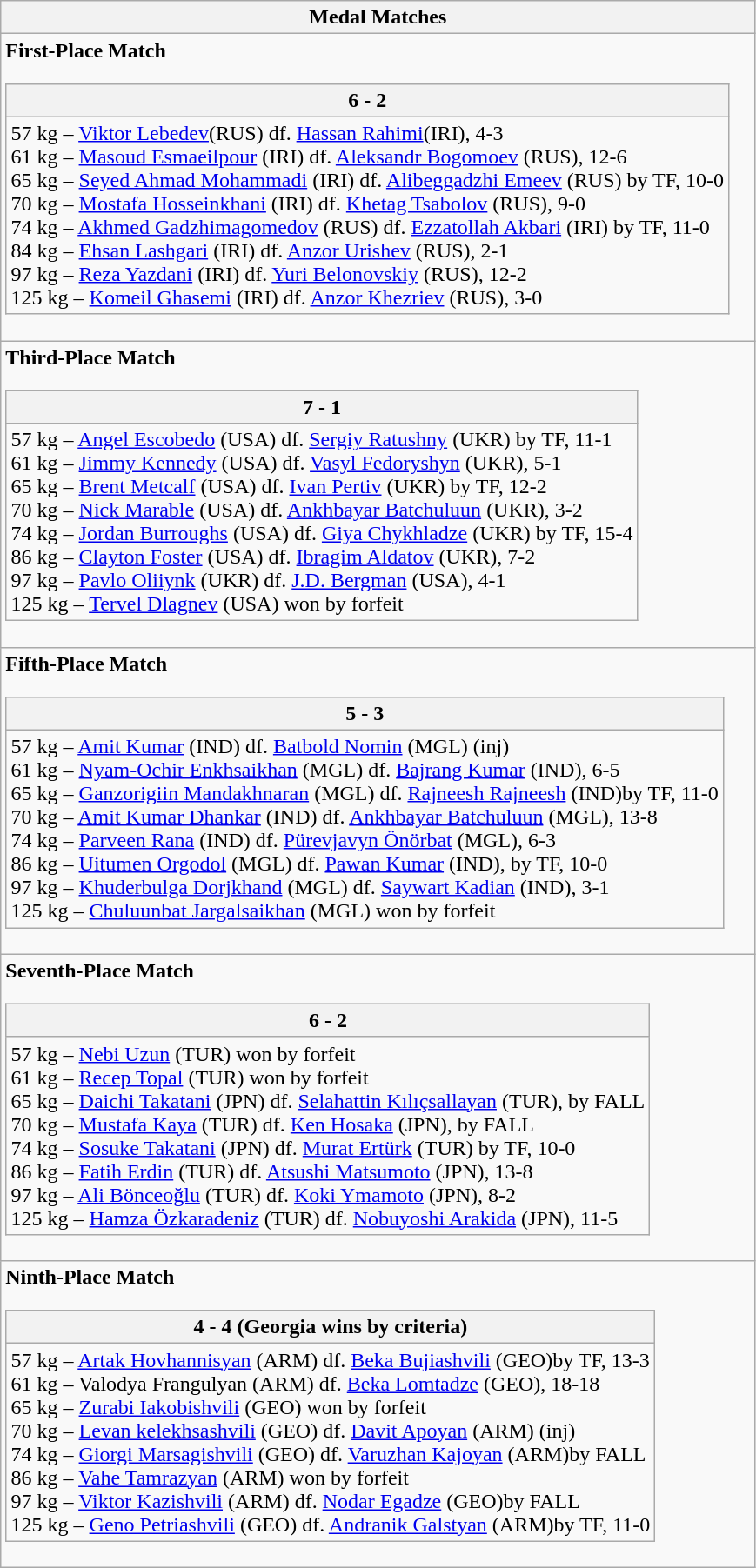<table class="wikitable outercollapse">
<tr>
<th>Medal Matches</th>
</tr>
<tr>
<td><strong>First-Place Match</strong><br><table class="wikitable collapsible innercollapse">
<tr>
<th> 6 -  2</th>
</tr>
<tr>
<td>57 kg – <a href='#'>Viktor Lebedev</a>(RUS) df. <a href='#'>Hassan Rahimi</a>(IRI), 4-3<br>61 kg – <a href='#'>Masoud Esmaeilpour</a> (IRI) df. <a href='#'>Aleksandr Bogomoev</a> (RUS), 12-6<br>65 kg – <a href='#'>Seyed Ahmad Mohammadi</a> (IRI) df. <a href='#'>Alibeggadzhi Emeev</a> (RUS) by TF, 10-0<br>70 kg – <a href='#'>Mostafa Hosseinkhani</a> (IRI) df. <a href='#'>Khetag Tsabolov</a> (RUS), 9-0<br>74 kg – <a href='#'>Akhmed Gadzhimagomedov</a> (RUS) df. <a href='#'>Ezzatollah Akbari</a> (IRI) by TF, 11-0<br>84 kg – <a href='#'>Ehsan Lashgari</a> (IRI) df. <a href='#'>Anzor Urishev</a> (RUS), 2-1<br>97 kg – <a href='#'>Reza Yazdani</a> (IRI) df. <a href='#'>Yuri Belonovskiy</a> (RUS), 12-2<br>125 kg – <a href='#'>Komeil Ghasemi</a> (IRI) df. <a href='#'>Anzor Khezriev</a> (RUS), 3-0</td>
</tr>
</table>
</td>
</tr>
<tr>
<td><strong>Third-Place Match</strong><br><table class="wikitable collapsible innercollapse">
<tr>
<th> 7 -  1</th>
</tr>
<tr>
<td>57 kg – <a href='#'>Angel Escobedo</a> (USA) df. <a href='#'>Sergiy Ratushny</a> (UKR) by TF, 11-1<br>61 kg – <a href='#'>Jimmy Kennedy</a> (USA) df. <a href='#'>Vasyl Fedoryshyn</a> (UKR), 5-1<br>65 kg – <a href='#'>Brent Metcalf</a> (USA) df. <a href='#'>Ivan Pertiv</a> (UKR) by TF, 12-2<br>70 kg – <a href='#'>Nick Marable</a> (USA) df. <a href='#'>Ankhbayar Batchuluun</a> (UKR), 3-2<br>74 kg – <a href='#'>Jordan Burroughs</a> (USA) df. <a href='#'>Giya Chykhladze</a> (UKR) by TF, 15-4<br>86 kg – <a href='#'>Clayton Foster</a> (USA) df. <a href='#'>Ibragim Aldatov</a> (UKR), 7-2<br>97 kg – <a href='#'>Pavlo Oliiynk</a> (UKR) df. <a href='#'>J.D. Bergman</a> (USA), 4-1<br>125 kg – <a href='#'>Tervel Dlagnev</a> (USA) won by forfeit</td>
</tr>
</table>
</td>
</tr>
<tr>
<td><strong>Fifth-Place Match</strong><br><table class="wikitable collapsible innercollapse">
<tr>
<th> 5 -  3</th>
</tr>
<tr>
<td>57 kg – <a href='#'>Amit Kumar</a> (IND) df. <a href='#'>Batbold Nomin</a> (MGL) (inj)<br>61 kg – <a href='#'>Nyam-Ochir Enkhsaikhan</a> (MGL) df. <a href='#'>Bajrang Kumar</a> (IND), 6-5<br>65 kg – <a href='#'>Ganzorigiin Mandakhnaran</a> (MGL) df. <a href='#'>Rajneesh Rajneesh</a> (IND)by TF, 11-0<br>70 kg – <a href='#'>Amit Kumar Dhankar</a> (IND) df. <a href='#'>Ankhbayar Batchuluun</a> (MGL), 13-8<br>74 kg – <a href='#'>Parveen Rana</a> (IND) df. <a href='#'>Pürevjavyn Önörbat</a> (MGL), 6-3<br>86 kg – <a href='#'>Uitumen Orgodol</a> (MGL) df. <a href='#'>Pawan Kumar</a> (IND), by TF, 10-0<br>97 kg – <a href='#'>Khuderbulga Dorjkhand</a> (MGL) df. <a href='#'>Saywart Kadian</a> (IND), 3-1<br>125 kg – <a href='#'>Chuluunbat Jargalsaikhan</a> (MGL) won by forfeit</td>
</tr>
</table>
</td>
</tr>
<tr>
<td><strong>Seventh-Place Match</strong><br><table class="wikitable collapsible innercollapse">
<tr>
<th> 6 -  2</th>
</tr>
<tr>
<td>57 kg – <a href='#'>Nebi Uzun</a> (TUR) won by forfeit<br>61 kg – <a href='#'>Recep Topal</a> (TUR) won by forfeit<br>65 kg – <a href='#'>Daichi Takatani</a> (JPN) df. <a href='#'>Selahattin Kılıçsallayan</a> (TUR), by FALL<br>70 kg – <a href='#'>Mustafa Kaya</a> (TUR) df. <a href='#'>Ken Hosaka</a> (JPN), by FALL<br>74 kg – <a href='#'>Sosuke Takatani</a> (JPN) df. <a href='#'>Murat Ertürk</a> (TUR) by TF, 10-0<br>86 kg – <a href='#'>Fatih Erdin</a> (TUR) df. <a href='#'>Atsushi Matsumoto</a> (JPN), 13-8<br>97 kg – <a href='#'>Ali Bönceoğlu</a> (TUR) df. <a href='#'>Koki Ymamoto</a> (JPN), 8-2<br>125 kg – <a href='#'>Hamza Özkaradeniz</a> (TUR) df. <a href='#'>Nobuyoshi Arakida</a> (JPN), 11-5</td>
</tr>
</table>
</td>
</tr>
<tr>
<td><strong>Ninth-Place Match</strong><br><table class="wikitable collapsible innercollapse">
<tr>
<th> 4 -  4 (Georgia wins by criteria)</th>
</tr>
<tr>
<td>57 kg – <a href='#'>Artak Hovhannisyan</a> (ARM) df. <a href='#'>Beka Bujiashvili</a> (GEO)by TF, 13-3<br>61 kg – Valodya Frangulyan (ARM) df. <a href='#'>Beka Lomtadze</a> (GEO), 18-18<br>65 kg – <a href='#'>Zurabi Iakobishvili</a> (GEO) won by forfeit<br>70 kg – <a href='#'>Levan kelekhsashvili</a> (GEO) df. <a href='#'>Davit Apoyan</a> (ARM) (inj)<br>74 kg – <a href='#'>Giorgi Marsagishvili</a> (GEO) df. <a href='#'>Varuzhan Kajoyan</a> (ARM)by FALL<br>86 kg – <a href='#'>Vahe Tamrazyan</a> (ARM) won by forfeit<br>97 kg – <a href='#'>Viktor Kazishvili</a> (ARM) df. <a href='#'>Nodar Egadze</a> (GEO)by FALL<br>125 kg – <a href='#'>Geno Petriashvili</a> (GEO) df. <a href='#'>Andranik Galstyan</a> (ARM)by TF, 11-0</td>
</tr>
</table>
</td>
</tr>
</table>
